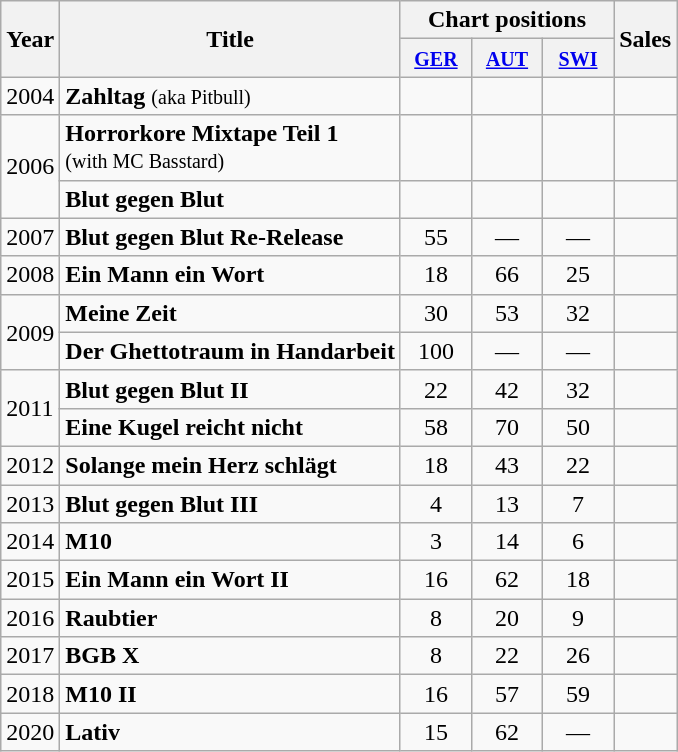<table class="wikitable">
<tr>
<th rowspan="2">Year</th>
<th rowspan="2">Title</th>
<th colspan="3">Chart positions</th>
<th rowspan="2">Sales</th>
</tr>
<tr>
<th width="40"><small><a href='#'>GER</a></small></th>
<th width="40"><small><a href='#'>AUT</a></small></th>
<th width="40"><small><a href='#'>SWI</a></small><br></th>
</tr>
<tr>
<td>2004</td>
<td><strong>Zahltag</strong> <small>(aka Pitbull)</small></td>
<td align="center"></td>
<td align="center"></td>
<td align="center"></td>
<td></td>
</tr>
<tr>
<td rowspan="2">2006</td>
<td><strong>Horrorkore Mixtape Teil 1</strong><br><small>(with MC Basstard)</small></td>
<td align="center"></td>
<td align="center"></td>
<td align="center"></td>
<td></td>
</tr>
<tr>
<td><strong>Blut gegen Blut</strong></td>
<td align="center"></td>
<td align="center"></td>
<td align="center"></td>
<td></td>
</tr>
<tr>
<td>2007</td>
<td><strong>Blut gegen Blut Re-Release</strong></td>
<td align="center">55</td>
<td align="center">—</td>
<td align="center">—</td>
<td></td>
</tr>
<tr>
<td>2008</td>
<td><strong>Ein Mann ein Wort</strong></td>
<td align="center">18</td>
<td align="center">66</td>
<td align="center">25</td>
<td></td>
</tr>
<tr>
<td rowspan="2">2009</td>
<td><strong>Meine Zeit</strong></td>
<td align="center">30</td>
<td align="center">53</td>
<td align="center">32</td>
<td></td>
</tr>
<tr>
<td><strong>Der Ghettotraum in Handarbeit</strong></td>
<td align="center">100</td>
<td align="center">—</td>
<td align="center">—</td>
<td></td>
</tr>
<tr>
<td rowspan="2">2011</td>
<td><strong>Blut gegen Blut II</strong></td>
<td align="center">22</td>
<td align="center">42</td>
<td align="center">32</td>
<td></td>
</tr>
<tr>
<td><strong>Eine Kugel reicht nicht</strong></td>
<td align="center">58</td>
<td align="center">70</td>
<td align="center">50</td>
<td></td>
</tr>
<tr>
<td>2012</td>
<td><strong>Solange mein Herz schlägt</strong></td>
<td align="center">18</td>
<td align="center">43</td>
<td align="center">22</td>
<td></td>
</tr>
<tr>
<td>2013</td>
<td><strong>Blut gegen Blut III</strong></td>
<td align="center">4</td>
<td align="center">13</td>
<td align="center">7</td>
<td></td>
</tr>
<tr>
<td>2014</td>
<td><strong>M10</strong></td>
<td align="center">3</td>
<td align="center">14</td>
<td align="center">6</td>
<td></td>
</tr>
<tr>
<td>2015</td>
<td><strong>Ein Mann ein Wort II</strong></td>
<td align="center">16</td>
<td align="center">62</td>
<td align="center">18</td>
<td></td>
</tr>
<tr>
<td>2016</td>
<td><strong>Raubtier</strong></td>
<td align="center">8</td>
<td align="center">20</td>
<td align="center">9</td>
<td></td>
</tr>
<tr>
<td>2017</td>
<td><strong>BGB X</strong></td>
<td align="center">8</td>
<td align="center">22</td>
<td align="center">26</td>
<td></td>
</tr>
<tr>
<td>2018</td>
<td><strong>M10 II</strong></td>
<td align="center">16</td>
<td align="center">57<br></td>
<td align="center">59</td>
<td></td>
</tr>
<tr>
<td>2020</td>
<td><strong>Lativ</strong></td>
<td align="center">15</td>
<td align="center">62</td>
<td align="center">—</td>
<td></td>
</tr>
</table>
